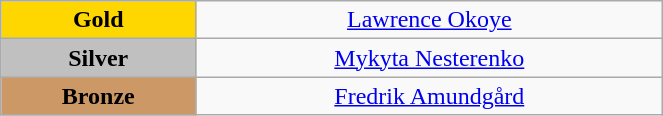<table class="wikitable" style="text-align:center; " width="35%">
<tr>
<td bgcolor="gold"><strong>Gold</strong></td>
<td><a href='#'>Lawrence Okoye</a><br>  <small><em></em></small></td>
</tr>
<tr>
<td bgcolor="silver"><strong>Silver</strong></td>
<td><a href='#'>Mykyta Nesterenko</a><br>  <small><em></em></small></td>
</tr>
<tr>
<td bgcolor="CC9966"><strong>Bronze</strong></td>
<td><a href='#'>Fredrik Amundgård</a><br>  <small><em></em></small></td>
</tr>
</table>
